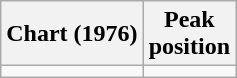<table class="wikitable plainrowheaders" style="text-align:center">
<tr>
<th scope="col">Chart (1976)</th>
<th scope="col">Peak<br>position</th>
</tr>
<tr>
<td></td>
</tr>
</table>
